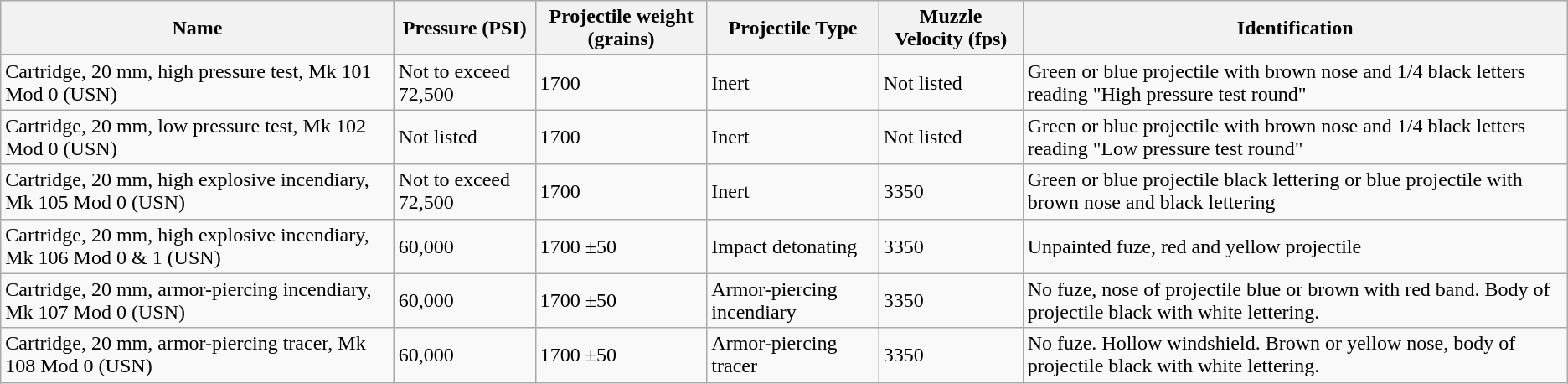<table class="wikitable">
<tr>
<th>Name</th>
<th>Pressure (PSI)</th>
<th>Projectile weight (grains)</th>
<th>Projectile Type</th>
<th>Muzzle Velocity (fps)</th>
<th>Identification</th>
</tr>
<tr>
<td>Cartridge, 20 mm, high pressure test, Mk 101 Mod 0 (USN)</td>
<td>Not to exceed 72,500</td>
<td>1700</td>
<td>Inert</td>
<td>Not listed</td>
<td>Green or blue projectile with brown nose and 1/4 black letters reading "High pressure test round"</td>
</tr>
<tr>
<td>Cartridge, 20 mm, low pressure test, Mk 102 Mod 0 (USN)</td>
<td>Not listed</td>
<td>1700</td>
<td>Inert</td>
<td>Not listed</td>
<td>Green or blue projectile with brown nose and 1/4 black letters reading "Low pressure test round"</td>
</tr>
<tr>
<td>Cartridge, 20 mm, high explosive incendiary, Mk 105 Mod 0 (USN)</td>
<td>Not to exceed 72,500</td>
<td>1700</td>
<td>Inert</td>
<td>3350</td>
<td>Green or blue projectile black lettering or blue projectile with brown nose and black lettering</td>
</tr>
<tr>
<td>Cartridge, 20 mm, high explosive incendiary, Mk 106 Mod 0 & 1 (USN)</td>
<td>60,000</td>
<td>1700 ±50</td>
<td>Impact detonating</td>
<td>3350</td>
<td>Unpainted fuze, red and yellow projectile</td>
</tr>
<tr>
<td>Cartridge, 20 mm, armor-piercing incendiary, Mk 107 Mod 0 (USN)</td>
<td>60,000</td>
<td>1700 ±50</td>
<td>Armor-piercing incendiary</td>
<td>3350</td>
<td>No fuze, nose of projectile blue or brown with red band. Body of projectile black with white lettering.</td>
</tr>
<tr>
<td>Cartridge, 20 mm, armor-piercing tracer, Mk 108 Mod 0 (USN)</td>
<td>60,000</td>
<td>1700 ±50</td>
<td>Armor-piercing tracer</td>
<td>3350</td>
<td>No fuze. Hollow windshield. Brown or yellow nose, body of projectile black with white lettering.</td>
</tr>
</table>
